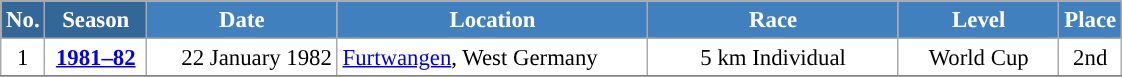<table class="wikitable sortable" style="font-size:95%; text-align:center; border:grey solid 1px; border-collapse:collapse; background:#ffffff;">
<tr style="background:#efefef;">
<th style="background-color:#369; color:white;">No.</th>
<th style="background-color:#369; color:white;">Season</th>
<th style="background-color:#4180be; color:white; width:120px;">Date</th>
<th style="background-color:#4180be; color:white; width:200px;">Location</th>
<th style="background-color:#4180be; color:white; width:160px;">Race</th>
<th style="background-color:#4180be; color:white; width:100px;">Level</th>
<th style="background-color:#4180be; color:white;">Place</th>
</tr>
<tr>
<td align=center>1</td>
<td rowspan=1 align=center><strong> <a href='#'>1981–82</a> </strong></td>
<td align=right>22 January 1982</td>
<td align=left> <a href='#'>Furtwangen</a>, West Germany</td>
<td>5 km Individual</td>
<td>World Cup</td>
<td>2nd</td>
</tr>
<tr>
</tr>
</table>
